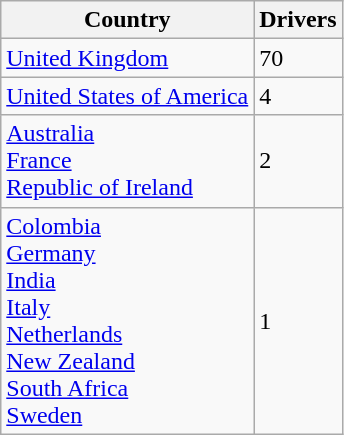<table class="wikitable">
<tr>
<th>Country</th>
<th>Drivers</th>
</tr>
<tr>
<td> <a href='#'>United Kingdom</a></td>
<td>70</td>
</tr>
<tr>
<td> <a href='#'>United States of America</a></td>
<td>4</td>
</tr>
<tr>
<td> <a href='#'>Australia</a><br> <a href='#'>France</a><br> <a href='#'>Republic of Ireland</a></td>
<td>2</td>
</tr>
<tr>
<td> <a href='#'>Colombia</a><br> <a href='#'>Germany</a><br> <a href='#'>India</a><br> <a href='#'>Italy</a><br> <a href='#'>Netherlands</a><br> <a href='#'>New Zealand</a><br> <a href='#'>South Africa</a><br> <a href='#'>Sweden</a></td>
<td>1</td>
</tr>
</table>
